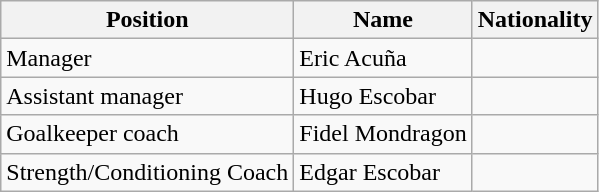<table class="wikitable">
<tr>
<th>Position</th>
<th>Name</th>
<th>Nationality</th>
</tr>
<tr>
<td>Manager</td>
<td>Eric Acuña</td>
<td></td>
</tr>
<tr>
<td>Assistant manager</td>
<td>Hugo Escobar</td>
<td></td>
</tr>
<tr>
<td>Goalkeeper coach</td>
<td>Fidel Mondragon</td>
<td></td>
</tr>
<tr>
<td>Strength/Conditioning Coach</td>
<td>Edgar Escobar</td>
<td></td>
</tr>
</table>
